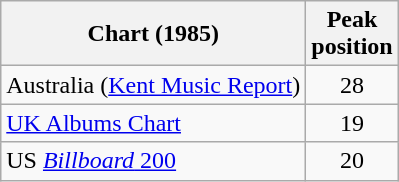<table class="wikitable">
<tr>
<th>Chart (1985)</th>
<th>Peak<br>position</th>
</tr>
<tr>
<td>Australia (<a href='#'>Kent Music Report</a>)</td>
<td align="center">28</td>
</tr>
<tr>
<td><a href='#'>UK Albums Chart</a></td>
<td align="center">19</td>
</tr>
<tr>
<td>US <a href='#'><em>Billboard</em> 200</a></td>
<td align="center">20</td>
</tr>
</table>
